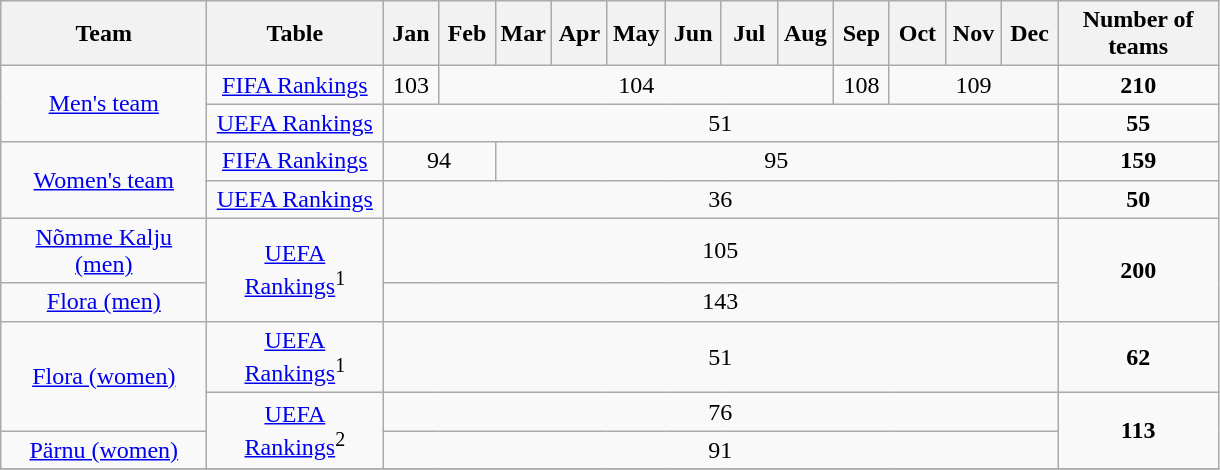<table class="wikitable">
<tr>
<th width=130px>Team</th>
<th width=110px>Table</th>
<th width=30px>Jan</th>
<th width=30px>Feb</th>
<th width=30px>Mar</th>
<th width=30px>Apr</th>
<th width=30px>May</th>
<th width=30px>Jun</th>
<th width=30px>Jul</th>
<th width=30px>Aug</th>
<th width=30px>Sep</th>
<th width=30px>Oct</th>
<th width=30px>Nov</th>
<th width=30px>Dec</th>
<th width=100px>Number of teams</th>
</tr>
<tr align=center>
<td rowspan=2><a href='#'>Men's team</a></td>
<td><a href='#'>FIFA Rankings</a></td>
<td>103</td>
<td colspan=7>104</td>
<td>108</td>
<td colspan=3>109</td>
<td><strong>210</strong></td>
</tr>
<tr align=center>
<td><a href='#'>UEFA Rankings</a></td>
<td colspan=12>51</td>
<td><strong>55</strong></td>
</tr>
<tr align=center>
<td rowspan=2><a href='#'>Women's team</a></td>
<td><a href='#'>FIFA Rankings</a></td>
<td colspan=2>94</td>
<td colspan=10>95</td>
<td><strong>159</strong></td>
</tr>
<tr align=center>
<td><a href='#'>UEFA Rankings</a></td>
<td colspan=12>36</td>
<td><strong>50</strong></td>
</tr>
<tr align=center>
<td><a href='#'>Nõmme Kalju (men)</a></td>
<td rowspan=2><a href='#'>UEFA Rankings</a><sup>1</sup></td>
<td colspan=12>105</td>
<td rowspan=2><strong>200</strong></td>
</tr>
<tr align=center>
<td><a href='#'>Flora (men)</a></td>
<td colspan=12>143</td>
</tr>
<tr align=center>
<td rowspan=2><a href='#'>Flora (women)</a></td>
<td><a href='#'>UEFA Rankings</a><sup>1</sup></td>
<td colspan=12>51</td>
<td><strong>62</strong></td>
</tr>
<tr align=center>
<td rowspan=2><a href='#'>UEFA Rankings</a><sup>2</sup></td>
<td colspan=12>76</td>
<td rowspan=2><strong>113</strong></td>
</tr>
<tr align=center>
<td><a href='#'>Pärnu (women)</a></td>
<td colspan=12>91</td>
</tr>
<tr align=center>
</tr>
</table>
